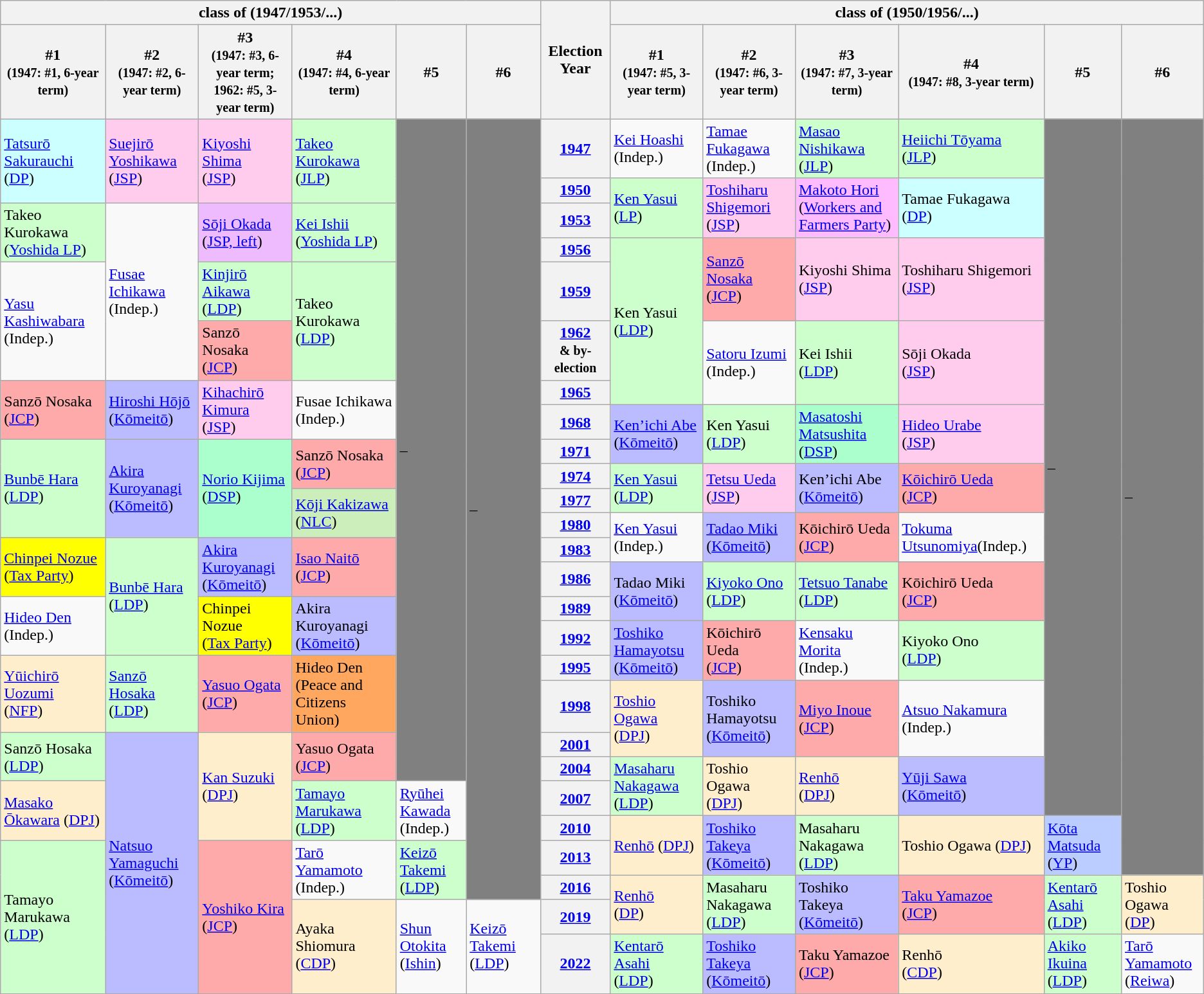<table class="wikitable" border="1">
<tr>
<th colspan="6">class of (1947/1953/...)</th>
<th rowspan="2">Election Year</th>
<th colspan="6">class of (1950/1956/...)</th>
</tr>
<tr>
<th>#1<br><small>(1947: #1, 6-year term)</small></th>
<th>#2<br><small>(1947: #2, 6-year term)</small></th>
<th>#3<br><small>(1947: #3, 6-year term;<br>1962: #5, 3-year term)</small></th>
<th>#4<br><small>(1947: #4, 6-year term)</small></th>
<th>#5</th>
<th>#6</th>
<th>#1<br><small>(1947: #5, 3-year term)</small></th>
<th>#2<br><small>(1947: #6, 3-year term)</small></th>
<th>#3<br><small>(1947: #7, 3-year term)</small></th>
<th>#4<br><small>(1947: #8, 3-year term)</small></th>
<th>#5</th>
<th>#6</th>
</tr>
<tr>
<td rowspan="2" bgcolor="#CCFFFF"><a href='#'>Tatsurō Sakurauchi</a><br>(<a href='#'>DP</a>)</td>
<td rowspan="2" bgcolor="#FFCCEE"><a href='#'>Suejirō Yoshikawa</a><br>(<a href='#'>JSP</a>)</td>
<td rowspan="2" bgcolor="#FFCCEE"><a href='#'>Kiyoshi Shima</a><br>(<a href='#'>JSP</a>)</td>
<td rowspan="2" bgcolor="#CCFFCC"><a href='#'>Takeo Kurokawa</a><br>(<a href='#'>JLP</a>)</td>
<td rowspan="20" bgcolor="grey">–</td>
<td rowspan="24" bgcolor="grey">–</td>
<th><a href='#'>1947</a></th>
<td><a href='#'>Kei Hoashi</a><br>(Indep.)</td>
<td><a href='#'>Tamae Fukagawa</a><br>(Indep.)</td>
<td bgcolor="#CCFFCC"><a href='#'>Masao Nishikawa</a><br>(<a href='#'>JLP</a>)</td>
<td bgcolor="#CCFFCC"><a href='#'>Heiichi Tōyama</a><br>(<a href='#'>JLP</a>)</td>
<td rowspan="21" bgcolor=grey>–</td>
<td rowspan="23" bgcolor=grey>–</td>
</tr>
<tr>
<th><a href='#'>1950</a></th>
<td rowspan="2" bgcolor="#CCFFCC"><a href='#'>Ken Yasui</a> (<a href='#'>LP</a>)</td>
<td rowspan="2" bgcolor="#FFCCEE"><a href='#'>Toshiharu Shigemori</a><br>(<a href='#'>JSP</a>)</td>
<td rowspan="2" bgcolor="#FFBBFF"><a href='#'>Makoto Hori</a><br>(<a href='#'>Workers and Farmers Party</a>)</td>
<td rowspan="2" bgcolor="#CCFFFF">Tamae Fukagawa<br>(<a href='#'>DP</a>)</td>
</tr>
<tr>
<td rowspan="2" bgcolor="#CCFFCC">Takeo Kurokawa <br>(<a href='#'>Yoshida LP</a>)</td>
<td rowspan="4"><a href='#'>Fusae Ichikawa</a><br>(Indep.)</td>
<td rowspan="2" bgcolor="#EEBBFF"><a href='#'>Sōji Okada</a><br>(<a href='#'>JSP, left</a>)</td>
<td rowspan="2" bgcolor="#CCFFCC"><a href='#'>Kei Ishii</a><br>(<a href='#'>Yoshida LP</a>)</td>
<th><a href='#'>1953</a></th>
</tr>
<tr>
<th><a href='#'>1956</a></th>
<td rowspan="4" bgcolor="#CCFFCC">Ken Yasui<br>(<a href='#'>LDP</a>)</td>
<td rowspan="2" bgcolor="#FFAAAA"><a href='#'>Sanzō Nosaka</a><br>(<a href='#'>JCP</a>)</td>
<td rowspan="2" bgcolor="#FFCCEE">Kiyoshi Shima<br>(<a href='#'>JSP</a>)</td>
<td rowspan="2" bgcolor="#FFCCEE">Toshiharu Shigemori<br>(<a href='#'>JSP</a>)</td>
</tr>
<tr>
<td rowspan="2"><a href='#'>Yasu Kashiwabara</a><br>(Indep.)</td>
<td bgcolor="#CCFFCC"><a href='#'>Kinjirō Aikawa</a><br>(<a href='#'>LDP</a>)</td>
<td rowspan="2" bgcolor="#CCFFCC">Takeo Kurokawa<br>(<a href='#'>LDP</a>)</td>
<th><a href='#'>1959</a></th>
</tr>
<tr>
<td bgcolor="#FFAAAA">Sanzō Nosaka<br>(<a href='#'>JCP</a>) </td>
<th><a href='#'>1962</a><br><small>& by-election</small></th>
<td rowspan="2"><a href='#'>Satoru Izumi</a><br>(Indep.)</td>
<td rowspan="2" bgcolor="#CCFFCC">Kei Ishii<br>(<a href='#'>LDP</a>)</td>
<td rowspan="2" bgcolor="#FFCCEE">Sōji Okada<br>(<a href='#'>JSP</a>)</td>
</tr>
<tr>
<td rowspan="2" bgcolor="#FFAAAA">Sanzō Nosaka<br>(<a href='#'>JCP</a>)</td>
<td rowspan="2" bgcolor="#BBBBFF"><a href='#'>Hiroshi Hōjō</a><br>(<a href='#'>Kōmeitō</a>)</td>
<td rowspan="2" bgcolor="#FFCCEE"><a href='#'>Kihachirō Kimura</a><br>(<a href='#'>JSP</a>)</td>
<td rowspan="2">Fusae Ichikawa<br>(Indep.)</td>
<th><a href='#'>1965</a></th>
</tr>
<tr>
<th><a href='#'>1968</a></th>
<td rowspan="2" bgcolor="#BBBBFF"><a href='#'>Ken’ichi Abe</a><br>(<a href='#'>Kōmeitō</a>)</td>
<td rowspan="2" bgcolor="#CCFFCC">Ken Yasui<br>(<a href='#'>LDP</a>)</td>
<td rowspan="2" bgcolor="#AAFFCC"><a href='#'>Masatoshi Matsushita</a><br>(<a href='#'>DSP</a>)</td>
<td rowspan="2" bgcolor="#FFCCEE"><a href='#'>Hideo Urabe</a><br>(<a href='#'>JSP</a>)</td>
</tr>
<tr>
<td rowspan="4" bgcolor="#CCFFCC"><a href='#'>Bunbē Hara</a><br>(<a href='#'>LDP</a>)</td>
<td rowspan="4" bgcolor="#BBBBFF"><a href='#'>Akira Kuroyanagi</a><br>(<a href='#'>Kōmeitō</a>)</td>
<td rowspan="4" bgcolor="#AAFFCC"><a href='#'>Norio Kijima</a><br>(<a href='#'>DSP</a>)</td>
<td rowspan="2" bgcolor="#FFAAAA">Sanzō Nosaka<br>(<a href='#'>JCP</a>)</td>
<th><a href='#'>1971</a></th>
</tr>
<tr>
<th><a href='#'>1974</a></th>
<td rowspan="2" bgcolor="#CCFFCC"><a href='#'>Ken Yasui</a><br>(<a href='#'>LDP</a>)</td>
<td rowspan="2" bgcolor="#FFCCEE"><a href='#'>Tetsu Ueda</a><br>(<a href='#'>JSP</a>)</td>
<td rowspan="2" bgcolor="#BBBBFF">Ken’ichi Abe<br>(<a href='#'>Kōmeitō</a>)</td>
<td rowspan="2" bgcolor="#FFAAAA"><a href='#'>Kōichirō Ueda</a><br>(<a href='#'>JCP</a>)</td>
</tr>
<tr>
<td rowspan="2" bgcolor="#CCEEBB"><a href='#'>Kōji Kakizawa</a><br>(<a href='#'>NLC</a>)</td>
<th><a href='#'>1977</a></th>
</tr>
<tr>
<th><a href='#'>1980</a></th>
<td rowspan="2"><a href='#'>Ken Yasui</a><br>(Indep.)</td>
<td rowspan="2" bgcolor="#BBBBFF"><a href='#'>Tadao Miki</a><br>(<a href='#'>Kōmeitō</a>)</td>
<td rowspan="2" bgcolor="#FFAAAA">Kōichirō Ueda<br>(<a href='#'>JCP</a>)</td>
<td rowspan="2"><a href='#'>Tokuma Utsunomiya</a>(Indep.)</td>
</tr>
<tr>
<td rowspan="2" bgcolor="#FFFF00"><a href='#'>Chinpei Nozue</a><br>(<a href='#'>Tax Party</a>)</td>
<td rowspan="4" bgcolor="#CCFFCC"><a href='#'>Bunbē Hara</a><br>(<a href='#'>LDP</a>)</td>
<td rowspan="2" bgcolor="#BBBBFF"><a href='#'>Akira Kuroyanagi</a><br>(<a href='#'>Kōmeitō</a>)</td>
<td rowspan="2" bgcolor="#FFAAAA"><a href='#'>Isao Naitō</a><br>(<a href='#'>JCP</a>)</td>
<th><a href='#'>1983</a></th>
</tr>
<tr>
<th><a href='#'>1986</a></th>
<td rowspan="2" bgcolor="#BBBBFF">Tadao Miki<br>(<a href='#'>Kōmeitō</a>)</td>
<td rowspan="2" bgcolor="#CCFFCC"><a href='#'>Kiyoko Ono</a><br>(<a href='#'>LDP</a>)</td>
<td rowspan="2" bgcolor="#CCFFCC"><a href='#'>Tetsuo Tanabe</a><br>(<a href='#'>LDP</a>)</td>
<td rowspan="2" bgcolor="#FFAAAA">Kōichirō Ueda<br>(<a href='#'>JCP</a>)</td>
</tr>
<tr>
<td rowspan="2"><a href='#'>Hideo Den</a><br>(Indep.)</td>
<td rowspan="2" bgcolor="#FFFF00">Chinpei Nozue<br>(<a href='#'>Tax Party</a>)</td>
<td rowspan="2" bgcolor="#BBBBFF">Akira Kuroyanagi<br>(<a href='#'>Kōmeitō</a>)</td>
<th><a href='#'>1989</a></th>
</tr>
<tr>
<th><a href='#'>1992</a></th>
<td rowspan="2" bgcolor="#BBBBFF"><a href='#'>Toshiko Hamayotsu</a><br>(<a href='#'>Kōmeitō</a>)</td>
<td rowspan="2" bgcolor="#FFAAAA">Kōichirō Ueda<br>(<a href='#'>JCP</a>)</td>
<td rowspan="2"><a href='#'>Kensaku Morita</a><br>(Indep.)</td>
<td rowspan="2" bgcolor="#CCFFCC">Kiyoko Ono<br>(<a href='#'>LDP</a>)</td>
</tr>
<tr>
<td rowspan="2" bgcolor="#FFEECC"><a href='#'>Yūichirō Uozumi</a><br>(<a href='#'>NFP</a>)</td>
<td rowspan="2" bgcolor="#CCFFCC"><a href='#'>Sanzō Hosaka</a><br>(<a href='#'>LDP</a>)</td>
<td rowspan="2" bgcolor="#FFAAAA"><a href='#'>Yasuo Ogata</a><br>(<a href='#'>JCP</a>)</td>
<td rowspan="2" bgcolor="#FFA75E">Hideo Den<br>(Peace and Citizens Union)</td>
<th><a href='#'>1995</a></th>
</tr>
<tr>
<th><a href='#'>1998</a></th>
<td rowspan="2" bgcolor="#FFEECC"><a href='#'>Toshio Ogawa</a><br>(<a href='#'>DPJ</a>)</td>
<td rowspan="2" bgcolor="#BBBBFF">Toshiko Hamayotsu<br>(<a href='#'>Kōmeitō</a>)</td>
<td rowspan="2" bgcolor="#FFAAAA"><a href='#'>Miyo Inoue</a><br>(<a href='#'>JCP</a>)</td>
<td rowspan="2"><a href='#'>Atsuo Nakamura</a><br>(Indep.)</td>
</tr>
<tr>
<td rowspan="2" bgcolor="#CCFFCC">Sanzō Hosaka<br>(<a href='#'>LDP</a>)</td>
<td rowspan="8" bgcolor="#BBBBFF"><a href='#'>Natsuo Yamaguchi</a><br>(<a href='#'>Kōmeitō</a>)</td>
<td rowspan="4" bgcolor="#FFEECC"><a href='#'>Kan Suzuki</a><br>(<a href='#'>DPJ</a>)</td>
<td rowspan="2" bgcolor="#FFAAAA">Yasuo Ogata<br>(<a href='#'>JCP</a>)</td>
<th><a href='#'>2001</a></th>
</tr>
<tr>
<th><a href='#'>2004</a></th>
<td rowspan="2" bgcolor="#CCFFCC"><a href='#'>Masaharu Nakagawa</a><br>(<a href='#'>LDP</a>)</td>
<td rowspan="2" bgcolor="#FFEECC">Toshio Ogawa<br>(<a href='#'>DPJ</a>)</td>
<td rowspan="2" bgcolor="#FFEECC"><a href='#'>Renhō</a><br>(<a href='#'>DPJ</a>)</td>
<td rowspan="2" bgcolor="#BBBBFF"><a href='#'>Yūji Sawa</a><br>(<a href='#'>Kōmeitō</a>)</td>
</tr>
<tr>
<td rowspan="2" bgcolor="#FFEECC"><a href='#'>Masako Ōkawara</a> (<a href='#'>DPJ</a>)</td>
<td rowspan="2" bgcolor="#CCFFCC"><a href='#'>Tamayo Marukawa</a><br>(<a href='#'>LDP</a>)</td>
<td rowspan="2"><a href='#'>Ryūhei Kawada</a><br>(Indep.)</td>
<th><a href='#'>2007</a></th>
</tr>
<tr>
<th><a href='#'>2010</a></th>
<td rowspan="2" bgcolor="#FFEECC"><a href='#'>Renhō</a> (<a href='#'>DPJ</a>)</td>
<td rowspan="2" bgcolor="#BBBBFF"><a href='#'>Toshiko Takeya</a><br>(<a href='#'>Kōmeitō</a>)</td>
<td rowspan="2" bgcolor="#CCFFCC">Masaharu Nakagawa<br>(<a href='#'>LDP</a>)</td>
<td rowspan="2" bgcolor="#FFEECC">Toshio Ogawa (<a href='#'>DPJ</a>)</td>
<td rowspan="2" bgcolor="#BBCCFF"><a href='#'>Kōta Matsuda</a> (<a href='#'>YP</a>)</td>
</tr>
<tr>
<td rowspan="4" bgcolor="#CCFFCC">Tamayo Marukawa<br>(<a href='#'>LDP</a>)</td>
<td rowspan="4" bgcolor="#FFAAAA"><a href='#'>Yoshiko Kira</a><br>(<a href='#'>JCP</a>)</td>
<td rowspan="2"><a href='#'>Tarō Yamamoto</a><br>(Indep.)</td>
<td rowspan="2" bgcolor="#CCFFCC"><a href='#'>Keizō Takemi</a><br>(<a href='#'>LDP</a>)</td>
<th><a href='#'>2013</a></th>
</tr>
<tr>
<th><a href='#'>2016</a></th>
<td rowspan="2" bgcolor="#FFEECC"><a href='#'>Renhō</a><br>(<a href='#'>DP</a>)</td>
<td rowspan="2" bgcolor="#CCFFCC">Masaharu Nakagawa<br>(<a href='#'>LDP</a>)</td>
<td rowspan="2" bgcolor="#BBBBFF">Toshiko Takeya<br>(<a href='#'>Kōmeitō</a>)</td>
<td rowspan="2" bgcolor="#FFAAAA"><a href='#'>Taku Yamazoe</a><br>(<a href='#'>JCP</a>)</td>
<td rowspan="2" bgcolor="#CCFFCC"><a href='#'>Kentarō Asahi</a><br>(<a href='#'>LDP</a>)</td>
<td rowspan="2" bgcolor="#FFEECC">Toshio Ogawa<br>(<a href='#'>DP</a>)</td>
</tr>
<tr>
<td rowspan="2" bgcolor="#FFEECC">Ayaka Shiomura<br>(<a href='#'>CDP</a>)</td>
<td rowspan="2"><a href='#'>Shun Otokita</a><br>(<a href='#'>Ishin</a>)</td>
<td rowspan="2"><a href='#'>Keizō Takemi</a> (<a href='#'>LDP</a>)</td>
<th><a href='#'>2019</a></th>
</tr>
<tr>
<th><a href='#'>2022</a></th>
<td bgcolor="#CCFFCC"><a href='#'>Kentarō Asahi</a><br>(<a href='#'>LDP</a>)</td>
<td bgcolor="#BBBBFF"><a href='#'>Toshiko Takeya</a><br>(<a href='#'>Kōmeitō</a>)</td>
<td bgcolor="#FFAAAA">Taku Yamazoe<br>(<a href='#'>JCP</a>)</td>
<td bgcolor="#FFEECC">Renhō<br>(<a href='#'>CDP</a>)</td>
<td bgcolor="#CCFFCC"><a href='#'>Akiko Ikuina</a><br>(<a href='#'>LDP</a>)</td>
<td><a href='#'>Tarō Yamamoto</a><br>(<a href='#'>Reiwa</a>)</td>
</tr>
</table>
